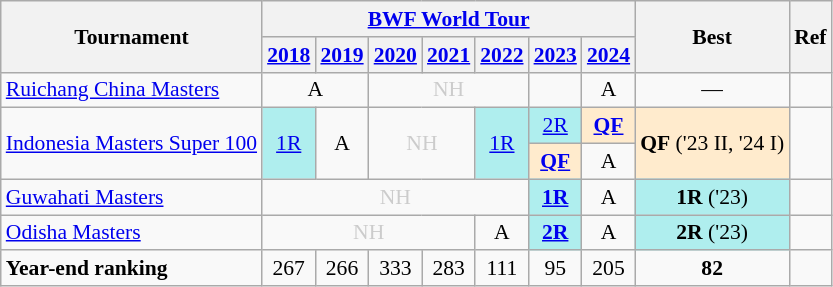<table style='font-size: 90%; text-align:center;' class='wikitable'>
<tr>
<th rowspan="2">Tournament</th>
<th colspan="7"><a href='#'>BWF World Tour</a></th>
<th rowspan="2">Best</th>
<th rowspan="2">Ref</th>
</tr>
<tr>
<th><a href='#'>2018</a></th>
<th><a href='#'>2019</a></th>
<th><a href='#'>2020</a></th>
<th><a href='#'>2021</a></th>
<th><a href='#'>2022</a></th>
<th><a href='#'>2023</a></th>
<th><a href='#'>2024</a></th>
</tr>
<tr>
<td align=left><a href='#'>Ruichang China Masters</a></td>
<td colspan="2">A</td>
<td colspan="3" style=color:#ccc>NH</td>
<td><a href='#'></a></td>
<td>A</td>
<td>—</td>
<td></td>
</tr>
<tr>
<td rowspan="2" align=left><a href='#'>Indonesia Masters Super 100</a></td>
<td rowspan="2" bgcolor=AFEEEE><a href='#'>1R</a></td>
<td rowspan="2">A</td>
<td rowspan="2" colspan=2 style=color:#ccc>NH</td>
<td rowspan="2" bgcolor=AFEEEE><a href='#'>1R</a></td>
<td bgcolor=AFEEEE><a href='#'>2R</a></td>
<td bgcolor=FFEBCD><strong><a href='#'>QF</a></strong></td>
<td rowspan="2" bgcolor=FFEBCD><strong>QF</strong> ('23 II, '24 I)</td>
<td rowspan="2"></td>
</tr>
<tr>
<td bgcolor=FFEBCD><strong><a href='#'>QF</a></strong></td>
<td>A</td>
</tr>
<tr>
<td align=left><a href='#'>Guwahati Masters</a></td>
<td colspan=5 style=color:#ccc>NH</td>
<td bgcolor=AFEEEE><strong><a href='#'>1R</a></strong></td>
<td>A</td>
<td bgcolor=AFEEEE><strong>1R</strong> ('23)</td>
<td></td>
</tr>
<tr>
<td align=left><a href='#'>Odisha Masters</a></td>
<td colspan=4 style=color:#ccc>NH</td>
<td>A</td>
<td bgcolor=AFEEEE><strong><a href='#'>2R</a></strong></td>
<td>A</td>
<td bgcolor=AFEEEE><strong>2R</strong> ('23)</td>
<td></td>
</tr>
<tr>
<td align=left><strong>Year-end ranking</strong></td>
<td 2018;>267</td>
<td 2019;>266</td>
<td 2020;>333</td>
<td 2021;>283</td>
<td 2022;>111</td>
<td 2023;>95</td>
<td 2024;>205</td>
<td><strong>82</strong></td>
<td></td>
</tr>
</table>
